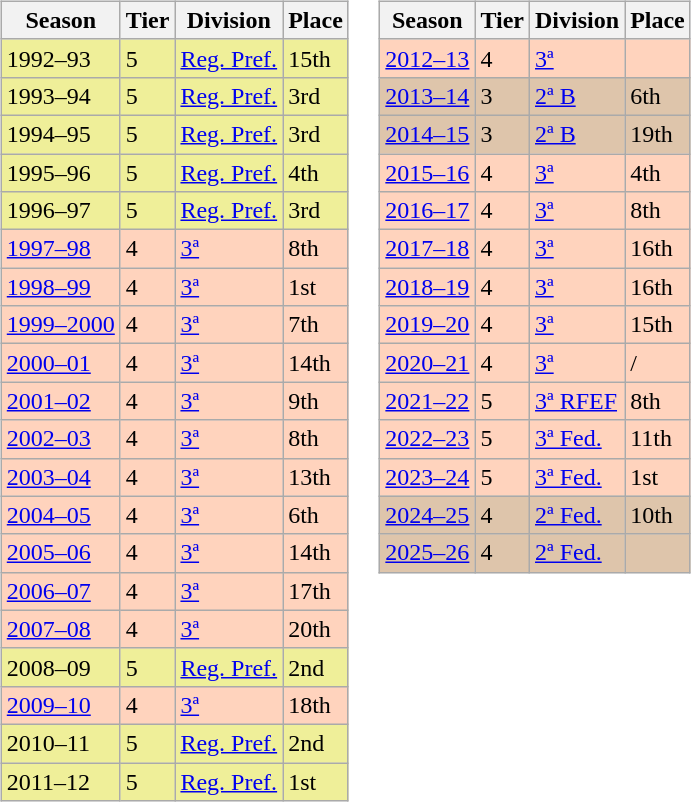<table>
<tr>
<td valign="top" width=0%><br><table class="wikitable">
<tr style="background:#f0f6fa;">
<th>Season</th>
<th>Tier</th>
<th>Division</th>
<th>Place</th>
</tr>
<tr>
<td style="background:#EFEF99;">1992–93</td>
<td style="background:#EFEF99;">5</td>
<td style="background:#EFEF99;"><a href='#'>Reg. Pref.</a></td>
<td style="background:#EFEF99;">15th</td>
</tr>
<tr>
<td style="background:#EFEF99;">1993–94</td>
<td style="background:#EFEF99;">5</td>
<td style="background:#EFEF99;"><a href='#'>Reg. Pref.</a></td>
<td style="background:#EFEF99;">3rd</td>
</tr>
<tr>
<td style="background:#EFEF99;">1994–95</td>
<td style="background:#EFEF99;">5</td>
<td style="background:#EFEF99;"><a href='#'>Reg. Pref.</a></td>
<td style="background:#EFEF99;">3rd</td>
</tr>
<tr>
<td style="background:#EFEF99;">1995–96</td>
<td style="background:#EFEF99;">5</td>
<td style="background:#EFEF99;"><a href='#'>Reg. Pref.</a></td>
<td style="background:#EFEF99;">4th</td>
</tr>
<tr>
<td style="background:#EFEF99;">1996–97</td>
<td style="background:#EFEF99;">5</td>
<td style="background:#EFEF99;"><a href='#'>Reg. Pref.</a></td>
<td style="background:#EFEF99;">3rd</td>
</tr>
<tr>
<td style="background:#FFD3BD;"><a href='#'>1997–98</a></td>
<td style="background:#FFD3BD;">4</td>
<td style="background:#FFD3BD;"><a href='#'>3ª</a></td>
<td style="background:#FFD3BD;">8th</td>
</tr>
<tr>
<td style="background:#FFD3BD;"><a href='#'>1998–99</a></td>
<td style="background:#FFD3BD;">4</td>
<td style="background:#FFD3BD;"><a href='#'>3ª</a></td>
<td style="background:#FFD3BD;">1st</td>
</tr>
<tr>
<td style="background:#FFD3BD;"><a href='#'>1999–2000</a></td>
<td style="background:#FFD3BD;">4</td>
<td style="background:#FFD3BD;"><a href='#'>3ª</a></td>
<td style="background:#FFD3BD;">7th</td>
</tr>
<tr>
<td style="background:#FFD3BD;"><a href='#'>2000–01</a></td>
<td style="background:#FFD3BD;">4</td>
<td style="background:#FFD3BD;"><a href='#'>3ª</a></td>
<td style="background:#FFD3BD;">14th</td>
</tr>
<tr>
<td style="background:#FFD3BD;"><a href='#'>2001–02</a></td>
<td style="background:#FFD3BD;">4</td>
<td style="background:#FFD3BD;"><a href='#'>3ª</a></td>
<td style="background:#FFD3BD;">9th</td>
</tr>
<tr>
<td style="background:#FFD3BD;"><a href='#'>2002–03</a></td>
<td style="background:#FFD3BD;">4</td>
<td style="background:#FFD3BD;"><a href='#'>3ª</a></td>
<td style="background:#FFD3BD;">8th</td>
</tr>
<tr>
<td style="background:#FFD3BD;"><a href='#'>2003–04</a></td>
<td style="background:#FFD3BD;">4</td>
<td style="background:#FFD3BD;"><a href='#'>3ª</a></td>
<td style="background:#FFD3BD;">13th</td>
</tr>
<tr>
<td style="background:#FFD3BD;"><a href='#'>2004–05</a></td>
<td style="background:#FFD3BD;">4</td>
<td style="background:#FFD3BD;"><a href='#'>3ª</a></td>
<td style="background:#FFD3BD;">6th</td>
</tr>
<tr>
<td style="background:#FFD3BD;"><a href='#'>2005–06</a></td>
<td style="background:#FFD3BD;">4</td>
<td style="background:#FFD3BD;"><a href='#'>3ª</a></td>
<td style="background:#FFD3BD;">14th</td>
</tr>
<tr>
<td style="background:#FFD3BD;"><a href='#'>2006–07</a></td>
<td style="background:#FFD3BD;">4</td>
<td style="background:#FFD3BD;"><a href='#'>3ª</a></td>
<td style="background:#FFD3BD;">17th</td>
</tr>
<tr>
<td style="background:#FFD3BD;"><a href='#'>2007–08</a></td>
<td style="background:#FFD3BD;">4</td>
<td style="background:#FFD3BD;"><a href='#'>3ª</a></td>
<td style="background:#FFD3BD;">20th</td>
</tr>
<tr>
<td style="background:#EFEF99;">2008–09</td>
<td style="background:#EFEF99;">5</td>
<td style="background:#EFEF99;"><a href='#'>Reg. Pref.</a></td>
<td style="background:#EFEF99;">2nd</td>
</tr>
<tr>
<td style="background:#FFD3BD;"><a href='#'>2009–10</a></td>
<td style="background:#FFD3BD;">4</td>
<td style="background:#FFD3BD;"><a href='#'>3ª</a></td>
<td style="background:#FFD3BD;">18th</td>
</tr>
<tr>
<td style="background:#EFEF99;">2010–11</td>
<td style="background:#EFEF99;">5</td>
<td style="background:#EFEF99;"><a href='#'>Reg. Pref.</a></td>
<td style="background:#EFEF99;">2nd</td>
</tr>
<tr>
<td style="background:#EFEF99;">2011–12</td>
<td style="background:#EFEF99;">5</td>
<td style="background:#EFEF99;"><a href='#'>Reg. Pref.</a></td>
<td style="background:#EFEF99;">1st</td>
</tr>
</table>
</td>
<td valign="top" width=0%><br><table class="wikitable">
<tr style="background:#f0f6fa;">
<th>Season</th>
<th>Tier</th>
<th>Division</th>
<th>Place</th>
</tr>
<tr>
<td style="background:#FFD3BD;"><a href='#'>2012–13</a></td>
<td style="background:#FFD3BD;">4</td>
<td style="background:#FFD3BD;"><a href='#'>3ª</a></td>
<td style="background:#FFD3BD;"></td>
</tr>
<tr>
<td style="background:#DEC5AB;"><a href='#'>2013–14</a></td>
<td style="background:#DEC5AB;">3</td>
<td style="background:#DEC5AB;"><a href='#'>2ª B</a></td>
<td style="background:#DEC5AB;">6th</td>
</tr>
<tr>
<td style="background:#DEC5AB;"><a href='#'>2014–15</a></td>
<td style="background:#DEC5AB;">3</td>
<td style="background:#DEC5AB;"><a href='#'>2ª B</a></td>
<td style="background:#DEC5AB;">19th</td>
</tr>
<tr>
<td style="background:#FFD3BD;"><a href='#'>2015–16</a></td>
<td style="background:#FFD3BD;">4</td>
<td style="background:#FFD3BD;"><a href='#'>3ª</a></td>
<td style="background:#FFD3BD;">4th</td>
</tr>
<tr>
<td style="background:#FFD3BD;"><a href='#'>2016–17</a></td>
<td style="background:#FFD3BD;">4</td>
<td style="background:#FFD3BD;"><a href='#'>3ª</a></td>
<td style="background:#FFD3BD;">8th</td>
</tr>
<tr>
<td style="background:#FFD3BD;"><a href='#'>2017–18</a></td>
<td style="background:#FFD3BD;">4</td>
<td style="background:#FFD3BD;"><a href='#'>3ª</a></td>
<td style="background:#FFD3BD;">16th</td>
</tr>
<tr>
<td style="background:#FFD3BD;"><a href='#'>2018–19</a></td>
<td style="background:#FFD3BD;">4</td>
<td style="background:#FFD3BD;"><a href='#'>3ª</a></td>
<td style="background:#FFD3BD;">16th</td>
</tr>
<tr>
<td style="background:#FFD3BD;"><a href='#'>2019–20</a></td>
<td style="background:#FFD3BD;">4</td>
<td style="background:#FFD3BD;"><a href='#'>3ª</a></td>
<td style="background:#FFD3BD;">15th</td>
</tr>
<tr>
<td style="background:#FFD3BD;"><a href='#'>2020–21</a></td>
<td style="background:#FFD3BD;">4</td>
<td style="background:#FFD3BD;"><a href='#'>3ª</a></td>
<td style="background:#FFD3BD;"> / </td>
</tr>
<tr>
<td style="background:#FFD3BD;"><a href='#'>2021–22</a></td>
<td style="background:#FFD3BD;">5</td>
<td style="background:#FFD3BD;"><a href='#'>3ª RFEF</a></td>
<td style="background:#FFD3BD;">8th</td>
</tr>
<tr>
<td style="background:#FFD3BD;"><a href='#'>2022–23</a></td>
<td style="background:#FFD3BD;">5</td>
<td style="background:#FFD3BD;"><a href='#'>3ª Fed.</a></td>
<td style="background:#FFD3BD;">11th</td>
</tr>
<tr>
<td style="background:#FFD3BD;"><a href='#'>2023–24</a></td>
<td style="background:#FFD3BD;">5</td>
<td style="background:#FFD3BD;"><a href='#'>3ª Fed.</a></td>
<td style="background:#FFD3BD;">1st</td>
</tr>
<tr>
<td style="background:#DEC5AB;"><a href='#'>2024–25</a></td>
<td style="background:#DEC5AB;">4</td>
<td style="background:#DEC5AB;"><a href='#'>2ª Fed.</a></td>
<td style="background:#DEC5AB;">10th</td>
</tr>
<tr>
<td style="background:#DEC5AB;"><a href='#'>2025–26</a></td>
<td style="background:#DEC5AB;">4</td>
<td style="background:#DEC5AB;"><a href='#'>2ª Fed.</a></td>
<td style="background:#DEC5AB;"></td>
</tr>
</table>
</td>
</tr>
</table>
